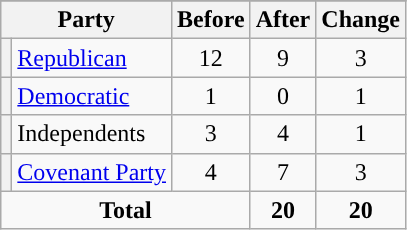<table class="wikitable" style="text-align:center;">
<tr>
</tr>
<tr>
<th colspan=2>Party</th>
<th>Before</th>
<th>After</th>
<th>Change</th>
</tr>
<tr>
<th style="background-color:"></th>
<td style="text-align:left;"><a href='#'>Republican</a></td>
<td>12</td>
<td>9</td>
<td> 3</td>
</tr>
<tr>
<th style="background-color:"></th>
<td style="text-align:left;"><a href='#'>Democratic</a></td>
<td>1</td>
<td>0</td>
<td> 1</td>
</tr>
<tr>
<th style="background-color:"></th>
<td style="text-align:left;">Independents</td>
<td>3</td>
<td>4</td>
<td> 1</td>
</tr>
<tr>
<th style="background-color:"></th>
<td style="text-align:left;"><a href='#'>Covenant Party</a></td>
<td>4</td>
<td>7</td>
<td> 3</td>
</tr>
<tr>
<td colspan=3><strong>Total</strong></td>
<td><strong>20</strong></td>
<td><strong>20</strong></td>
</tr>
</table>
